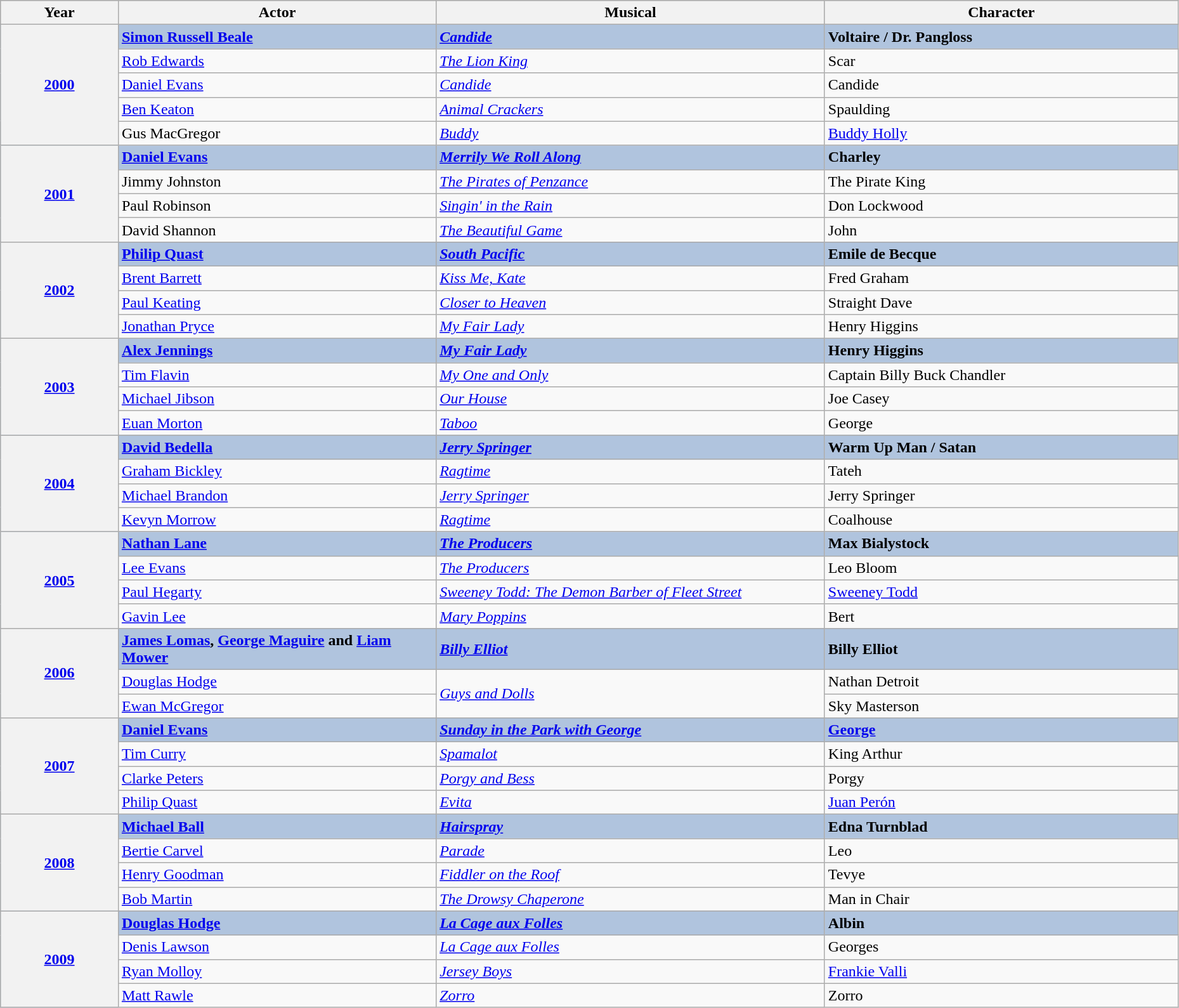<table class="wikitable" style="width:98%;">
<tr style="background:#bebebe;">
<th style="width:10%;">Year</th>
<th style="width:27%;">Actor</th>
<th style="width:33%;">Musical</th>
<th style="width:30%;">Character</th>
</tr>
<tr style="background:#B0C4DE">
<th rowspan="5" align="center"><a href='#'>2000</a></th>
<td><strong><a href='#'>Simon Russell Beale</a></strong></td>
<td><strong><em><a href='#'>Candide</a></em></strong></td>
<td><strong>Voltaire / Dr. Pangloss</strong></td>
</tr>
<tr>
<td><a href='#'>Rob Edwards</a></td>
<td><em><a href='#'>The Lion King</a></em></td>
<td>Scar</td>
</tr>
<tr>
<td><a href='#'>Daniel Evans</a></td>
<td><em><a href='#'>Candide</a></em></td>
<td>Candide</td>
</tr>
<tr>
<td><a href='#'>Ben Keaton</a></td>
<td><em><a href='#'>Animal Crackers</a></em></td>
<td>Spaulding</td>
</tr>
<tr>
<td>Gus MacGregor</td>
<td><em><a href='#'>Buddy</a></em></td>
<td><a href='#'>Buddy Holly</a></td>
</tr>
<tr style="background:#B0C4DE">
<th rowspan="4" align="center"><a href='#'>2001</a></th>
<td><strong><a href='#'>Daniel Evans</a></strong></td>
<td><strong><em><a href='#'>Merrily We Roll Along</a></em></strong></td>
<td><strong>Charley </strong></td>
</tr>
<tr>
<td>Jimmy Johnston</td>
<td><em><a href='#'>The Pirates of Penzance</a></em></td>
<td>The Pirate King</td>
</tr>
<tr>
<td>Paul Robinson</td>
<td><em><a href='#'>Singin' in the Rain</a></em></td>
<td>Don Lockwood</td>
</tr>
<tr>
<td>David Shannon</td>
<td><em><a href='#'>The Beautiful Game</a></em></td>
<td>John</td>
</tr>
<tr style="background:#B0C4DE">
<th rowspan="4" align="center"><a href='#'>2002</a></th>
<td><strong><a href='#'>Philip Quast</a></strong></td>
<td><strong><em><a href='#'>South Pacific</a></em></strong></td>
<td><strong>Emile de Becque</strong></td>
</tr>
<tr>
<td><a href='#'>Brent Barrett</a></td>
<td><em><a href='#'>Kiss Me, Kate</a></em></td>
<td>Fred Graham</td>
</tr>
<tr>
<td><a href='#'>Paul Keating</a></td>
<td><em><a href='#'>Closer to Heaven</a></em></td>
<td>Straight Dave</td>
</tr>
<tr>
<td><a href='#'>Jonathan Pryce</a></td>
<td><em><a href='#'>My Fair Lady</a></em></td>
<td>Henry Higgins</td>
</tr>
<tr style="background:#B0C4DE">
<th rowspan="4" align="center"><a href='#'>2003</a></th>
<td><strong><a href='#'>Alex Jennings</a></strong></td>
<td><strong><em><a href='#'>My Fair Lady</a></em></strong></td>
<td><strong>Henry Higgins</strong></td>
</tr>
<tr>
<td><a href='#'>Tim Flavin</a></td>
<td><em><a href='#'>My One and Only</a></em></td>
<td>Captain Billy Buck Chandler</td>
</tr>
<tr>
<td><a href='#'>Michael Jibson</a></td>
<td><em><a href='#'>Our House</a></em></td>
<td>Joe Casey</td>
</tr>
<tr>
<td><a href='#'>Euan Morton</a></td>
<td><em><a href='#'>Taboo</a></em></td>
<td>George</td>
</tr>
<tr style="background:#B0C4DE">
<th rowspan="4" align="center"><a href='#'>2004</a></th>
<td><strong><a href='#'>David Bedella</a></strong></td>
<td><strong><em><a href='#'>Jerry Springer</a></em></strong></td>
<td><strong>Warm Up Man / Satan</strong></td>
</tr>
<tr>
<td><a href='#'>Graham Bickley</a></td>
<td><em><a href='#'>Ragtime</a></em></td>
<td>Tateh</td>
</tr>
<tr>
<td><a href='#'>Michael Brandon</a></td>
<td><em><a href='#'>Jerry Springer</a></em></td>
<td>Jerry Springer</td>
</tr>
<tr>
<td><a href='#'>Kevyn Morrow</a></td>
<td><em><a href='#'>Ragtime</a></em></td>
<td>Coalhouse</td>
</tr>
<tr style="background:#B0C4DE">
<th rowspan="4" align="center"><a href='#'>2005</a></th>
<td><strong><a href='#'>Nathan Lane</a></strong></td>
<td><strong><em><a href='#'>The Producers</a></em></strong></td>
<td><strong>Max Bialystock</strong></td>
</tr>
<tr>
<td><a href='#'>Lee Evans</a></td>
<td><em><a href='#'>The Producers</a></em></td>
<td>Leo Bloom</td>
</tr>
<tr>
<td><a href='#'>Paul Hegarty</a></td>
<td><em><a href='#'>Sweeney Todd: The Demon Barber of Fleet Street</a></em></td>
<td><a href='#'>Sweeney Todd</a></td>
</tr>
<tr>
<td><a href='#'>Gavin Lee</a></td>
<td><em><a href='#'>Mary Poppins</a></em></td>
<td>Bert</td>
</tr>
<tr style="background:#B0C4DE">
<th rowspan="3" align="center"><a href='#'>2006</a></th>
<td><strong><a href='#'>James Lomas</a>, <a href='#'>George Maguire</a> and <a href='#'>Liam Mower</a></strong></td>
<td><strong><em><a href='#'>Billy Elliot</a></em></strong></td>
<td><strong>Billy Elliot</strong></td>
</tr>
<tr>
<td><a href='#'>Douglas Hodge</a></td>
<td rowspan="2"><em><a href='#'>Guys and Dolls</a></em></td>
<td>Nathan Detroit</td>
</tr>
<tr>
<td><a href='#'>Ewan McGregor</a></td>
<td>Sky Masterson</td>
</tr>
<tr style="background:#B0C4DE">
<th rowspan="4" align="center"><a href='#'>2007</a></th>
<td><strong><a href='#'>Daniel Evans</a></strong></td>
<td><strong><em><a href='#'>Sunday in the Park with George</a></em></strong></td>
<td><strong><a href='#'>George</a></strong></td>
</tr>
<tr>
<td><a href='#'>Tim Curry</a></td>
<td><em><a href='#'>Spamalot</a></em></td>
<td>King Arthur</td>
</tr>
<tr>
<td><a href='#'>Clarke Peters</a></td>
<td><em><a href='#'>Porgy and Bess</a></em></td>
<td>Porgy</td>
</tr>
<tr>
<td><a href='#'>Philip Quast</a></td>
<td><em><a href='#'>Evita</a></em></td>
<td><a href='#'>Juan Perón</a></td>
</tr>
<tr style="background:#B0C4DE">
<th rowspan="4" align="center"><a href='#'>2008</a></th>
<td><strong><a href='#'>Michael Ball</a></strong></td>
<td><strong><em><a href='#'>Hairspray</a></em></strong></td>
<td><strong>Edna Turnblad</strong></td>
</tr>
<tr>
<td><a href='#'>Bertie Carvel</a></td>
<td><em><a href='#'>Parade</a></em></td>
<td>Leo</td>
</tr>
<tr>
<td><a href='#'>Henry Goodman</a></td>
<td><em><a href='#'>Fiddler on the Roof</a></em></td>
<td>Tevye</td>
</tr>
<tr>
<td><a href='#'>Bob Martin</a></td>
<td><em><a href='#'>The Drowsy Chaperone</a></em></td>
<td>Man in Chair</td>
</tr>
<tr style="background:#B0C4DE">
<th rowspan="4" align="center"><a href='#'>2009</a></th>
<td><strong><a href='#'>Douglas Hodge</a></strong></td>
<td><strong><em><a href='#'>La Cage aux Folles</a></em></strong></td>
<td><strong>Albin</strong></td>
</tr>
<tr>
<td><a href='#'>Denis Lawson</a></td>
<td><em><a href='#'>La Cage aux Folles</a></em></td>
<td>Georges</td>
</tr>
<tr>
<td><a href='#'>Ryan Molloy</a></td>
<td><em><a href='#'>Jersey Boys</a></em></td>
<td><a href='#'>Frankie Valli</a></td>
</tr>
<tr>
<td><a href='#'>Matt Rawle</a></td>
<td><em><a href='#'>Zorro</a></em></td>
<td>Zorro</td>
</tr>
</table>
